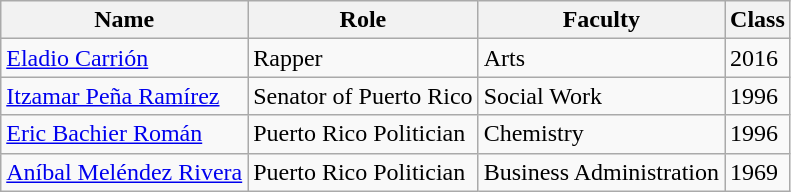<table class="wikitable sortable">
<tr>
<th>Name</th>
<th>Role</th>
<th>Faculty</th>
<th>Class</th>
</tr>
<tr>
<td><a href='#'>Eladio Carrión</a></td>
<td>Rapper</td>
<td>Arts</td>
<td>2016</td>
</tr>
<tr>
<td><a href='#'>Itzamar Peña Ramírez</a></td>
<td>Senator of Puerto Rico</td>
<td>Social Work</td>
<td>1996</td>
</tr>
<tr>
<td><a href='#'>Eric Bachier Román</a></td>
<td>Puerto Rico Politician</td>
<td>Chemistry</td>
<td>1996</td>
</tr>
<tr>
<td><a href='#'>Aníbal Meléndez Rivera</a></td>
<td>Puerto Rico Politician</td>
<td>Business Administration</td>
<td>1969</td>
</tr>
</table>
